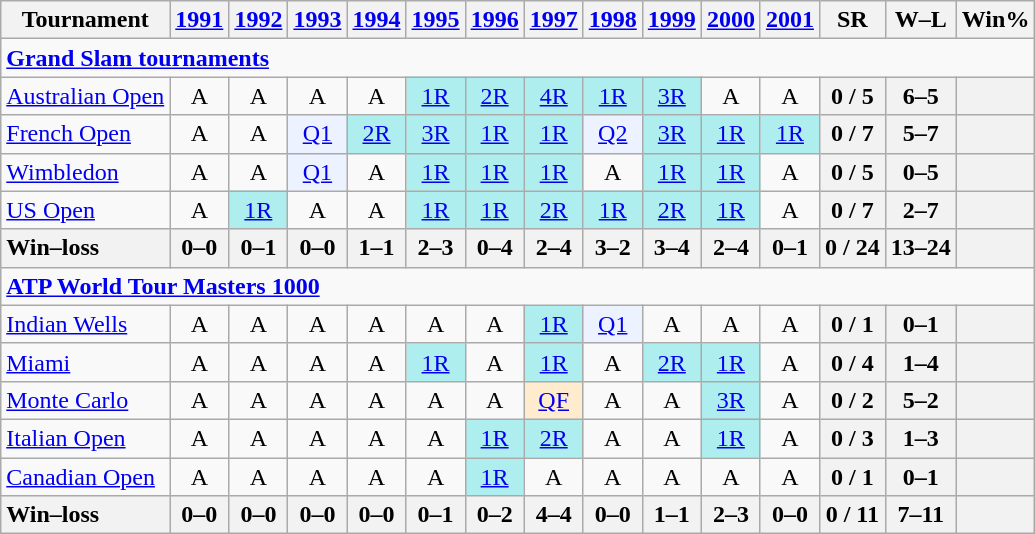<table class=wikitable style=text-align:center>
<tr>
<th>Tournament</th>
<th><a href='#'>1991</a></th>
<th><a href='#'>1992</a></th>
<th><a href='#'>1993</a></th>
<th><a href='#'>1994</a></th>
<th><a href='#'>1995</a></th>
<th><a href='#'>1996</a></th>
<th><a href='#'>1997</a></th>
<th><a href='#'>1998</a></th>
<th><a href='#'>1999</a></th>
<th><a href='#'>2000</a></th>
<th><a href='#'>2001</a></th>
<th>SR</th>
<th>W–L</th>
<th>Win%</th>
</tr>
<tr>
<td colspan=25 style=text-align:left><a href='#'><strong>Grand Slam tournaments</strong></a></td>
</tr>
<tr>
<td align=left><a href='#'>Australian Open</a></td>
<td>A</td>
<td>A</td>
<td>A</td>
<td>A</td>
<td bgcolor=afeeee><a href='#'>1R</a></td>
<td bgcolor=afeeee><a href='#'>2R</a></td>
<td bgcolor=afeeee><a href='#'>4R</a></td>
<td bgcolor=afeeee><a href='#'>1R</a></td>
<td bgcolor=afeeee><a href='#'>3R</a></td>
<td>A</td>
<td>A</td>
<th>0 / 5</th>
<th>6–5</th>
<th></th>
</tr>
<tr>
<td align=left><a href='#'>French Open</a></td>
<td>A</td>
<td>A</td>
<td bgcolor=ecf2ff><a href='#'>Q1</a></td>
<td bgcolor=afeeee><a href='#'>2R</a></td>
<td bgcolor=afeeee><a href='#'>3R</a></td>
<td bgcolor=afeeee><a href='#'>1R</a></td>
<td bgcolor=afeeee><a href='#'>1R</a></td>
<td bgcolor=ecf2ff><a href='#'>Q2</a></td>
<td bgcolor=afeeee><a href='#'>3R</a></td>
<td bgcolor=afeeee><a href='#'>1R</a></td>
<td bgcolor=afeeee><a href='#'>1R</a></td>
<th>0 / 7</th>
<th>5–7</th>
<th></th>
</tr>
<tr>
<td align=left><a href='#'>Wimbledon</a></td>
<td>A</td>
<td>A</td>
<td bgcolor=ecf2ff><a href='#'>Q1</a></td>
<td>A</td>
<td bgcolor=afeeee><a href='#'>1R</a></td>
<td bgcolor=afeeee><a href='#'>1R</a></td>
<td bgcolor=afeeee><a href='#'>1R</a></td>
<td>A</td>
<td bgcolor=afeeee><a href='#'>1R</a></td>
<td bgcolor=afeeee><a href='#'>1R</a></td>
<td>A</td>
<th>0 / 5</th>
<th>0–5</th>
<th></th>
</tr>
<tr>
<td align=left><a href='#'>US Open</a></td>
<td>A</td>
<td bgcolor=afeeee><a href='#'>1R</a></td>
<td>A</td>
<td>A</td>
<td bgcolor=afeeee><a href='#'>1R</a></td>
<td bgcolor=afeeee><a href='#'>1R</a></td>
<td bgcolor=afeeee><a href='#'>2R</a></td>
<td bgcolor=afeeee><a href='#'>1R</a></td>
<td bgcolor=afeeee><a href='#'>2R</a></td>
<td bgcolor=afeeee><a href='#'>1R</a></td>
<td>A</td>
<th>0 / 7</th>
<th>2–7</th>
<th></th>
</tr>
<tr>
<th style=text-align:left>Win–loss</th>
<th>0–0</th>
<th>0–1</th>
<th>0–0</th>
<th>1–1</th>
<th>2–3</th>
<th>0–4</th>
<th>2–4</th>
<th>3–2</th>
<th>3–4</th>
<th>2–4</th>
<th>0–1</th>
<th>0 / 24</th>
<th>13–24</th>
<th></th>
</tr>
<tr>
<td colspan=15 align=left><strong><a href='#'>ATP World Tour Masters 1000</a></strong></td>
</tr>
<tr>
<td align=left><a href='#'>Indian Wells</a></td>
<td>A</td>
<td>A</td>
<td>A</td>
<td>A</td>
<td>A</td>
<td>A</td>
<td bgcolor=afeeee><a href='#'>1R</a></td>
<td bgcolor=ecf2ff><a href='#'>Q1</a></td>
<td>A</td>
<td>A</td>
<td>A</td>
<th>0 / 1</th>
<th>0–1</th>
<th></th>
</tr>
<tr>
<td align=left><a href='#'>Miami</a></td>
<td>A</td>
<td>A</td>
<td>A</td>
<td>A</td>
<td bgcolor=afeeee><a href='#'>1R</a></td>
<td>A</td>
<td bgcolor=afeeee><a href='#'>1R</a></td>
<td>A</td>
<td bgcolor=afeeee><a href='#'>2R</a></td>
<td bgcolor=afeeee><a href='#'>1R</a></td>
<td>A</td>
<th>0 / 4</th>
<th>1–4</th>
<th></th>
</tr>
<tr>
<td align=left><a href='#'>Monte Carlo</a></td>
<td>A</td>
<td>A</td>
<td>A</td>
<td>A</td>
<td>A</td>
<td>A</td>
<td bgcolor=ffebcd><a href='#'>QF</a></td>
<td>A</td>
<td>A</td>
<td bgcolor=afeeee><a href='#'>3R</a></td>
<td>A</td>
<th>0 / 2</th>
<th>5–2</th>
<th></th>
</tr>
<tr>
<td align=left><a href='#'>Italian Open</a></td>
<td>A</td>
<td>A</td>
<td>A</td>
<td>A</td>
<td>A</td>
<td bgcolor=afeeee><a href='#'>1R</a></td>
<td bgcolor=afeeee><a href='#'>2R</a></td>
<td>A</td>
<td>A</td>
<td bgcolor=afeeee><a href='#'>1R</a></td>
<td>A</td>
<th>0 / 3</th>
<th>1–3</th>
<th></th>
</tr>
<tr>
<td align=left><a href='#'>Canadian Open</a></td>
<td>A</td>
<td>A</td>
<td>A</td>
<td>A</td>
<td>A</td>
<td bgcolor=afeeee><a href='#'>1R</a></td>
<td>A</td>
<td>A</td>
<td>A</td>
<td>A</td>
<td>A</td>
<th>0 / 1</th>
<th>0–1</th>
<th></th>
</tr>
<tr>
<th style=text-align:left>Win–loss</th>
<th>0–0</th>
<th>0–0</th>
<th>0–0</th>
<th>0–0</th>
<th>0–1</th>
<th>0–2</th>
<th>4–4</th>
<th>0–0</th>
<th>1–1</th>
<th>2–3</th>
<th>0–0</th>
<th>0 / 11</th>
<th>7–11</th>
<th></th>
</tr>
</table>
